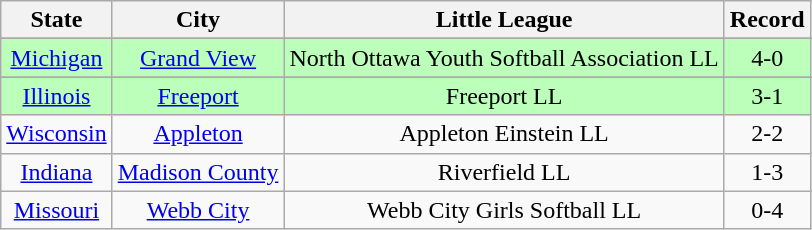<table class="wikitable">
<tr>
<th>State</th>
<th>City</th>
<th>Little League</th>
<th>Record</th>
</tr>
<tr>
</tr>
<tr bgcolor=#bbffbb>
<td align=center> <a href='#'>Michigan</a></td>
<td align=center><a href='#'>Grand View</a></td>
<td align=center>North Ottawa Youth Softball Association LL</td>
<td align=center>4-0</td>
</tr>
<tr>
</tr>
<tr bgcolor=#bbffbb>
<td align=center> <a href='#'>Illinois</a></td>
<td align=center><a href='#'>Freeport</a></td>
<td align=center>Freeport LL</td>
<td align=center>3-1</td>
</tr>
<tr>
<td align=center> <a href='#'>Wisconsin</a></td>
<td align=center><a href='#'>Appleton</a></td>
<td align=center>Appleton Einstein LL</td>
<td align=center>2-2</td>
</tr>
<tr>
<td align=center> <a href='#'>Indiana</a></td>
<td align=center><a href='#'>Madison County</a></td>
<td align=center>Riverfield LL</td>
<td align=center>1-3</td>
</tr>
<tr>
<td align=center> <a href='#'>Missouri</a></td>
<td align=center><a href='#'>Webb City</a></td>
<td align=center>Webb City Girls Softball LL</td>
<td align=center>0-4</td>
</tr>
</table>
